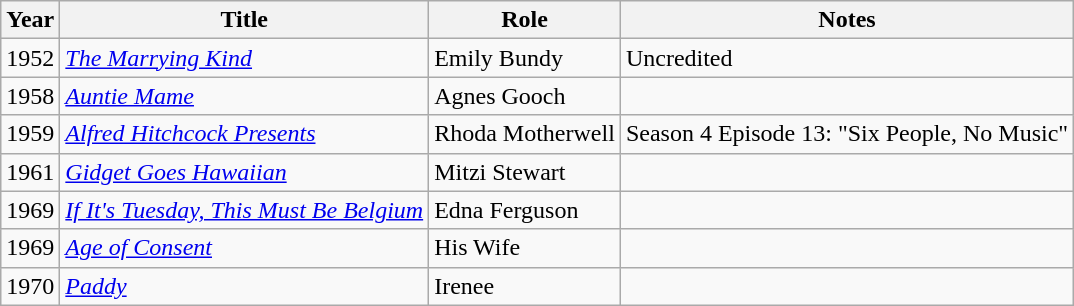<table class="wikitable">
<tr>
<th>Year</th>
<th>Title</th>
<th>Role</th>
<th>Notes</th>
</tr>
<tr>
<td>1952</td>
<td><em><a href='#'>The Marrying Kind</a></em></td>
<td>Emily Bundy</td>
<td>Uncredited</td>
</tr>
<tr>
<td>1958</td>
<td><em><a href='#'>Auntie Mame</a></em></td>
<td>Agnes Gooch</td>
<td></td>
</tr>
<tr>
<td>1959</td>
<td><em><a href='#'>Alfred Hitchcock Presents</a></em></td>
<td>Rhoda Motherwell</td>
<td>Season 4 Episode 13: "Six People, No Music"</td>
</tr>
<tr>
<td>1961</td>
<td><em><a href='#'>Gidget Goes Hawaiian</a></em></td>
<td>Mitzi Stewart</td>
<td></td>
</tr>
<tr>
<td>1969</td>
<td><em><a href='#'>If It's Tuesday, This Must Be Belgium</a></em></td>
<td>Edna Ferguson</td>
<td></td>
</tr>
<tr>
<td>1969</td>
<td><em><a href='#'>Age of Consent</a></em></td>
<td>His Wife</td>
<td></td>
</tr>
<tr>
<td>1970</td>
<td><em><a href='#'>Paddy</a></em></td>
<td>Irenee</td>
<td></td>
</tr>
</table>
